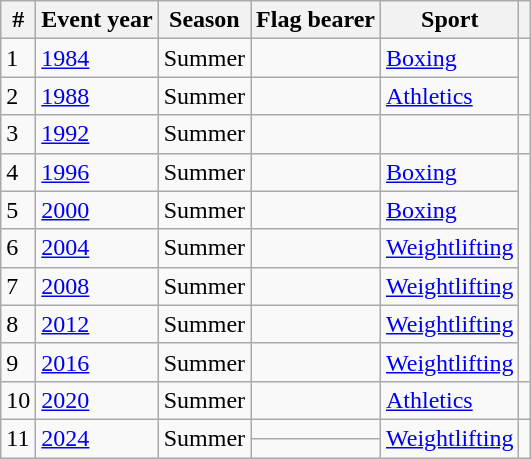<table class="wikitable sortable">
<tr>
<th>#</th>
<th>Event year</th>
<th>Season</th>
<th>Flag bearer</th>
<th>Sport</th>
<th></th>
</tr>
<tr>
<td>1</td>
<td><a href='#'>1984</a></td>
<td>Summer</td>
<td></td>
<td><a href='#'>Boxing</a></td>
<td rowspan=2></td>
</tr>
<tr>
<td>2</td>
<td><a href='#'>1988</a></td>
<td>Summer</td>
<td></td>
<td><a href='#'>Athletics</a></td>
</tr>
<tr>
<td>3</td>
<td><a href='#'>1992</a></td>
<td>Summer</td>
<td></td>
<td></td>
<td></td>
</tr>
<tr>
<td>4</td>
<td><a href='#'>1996</a></td>
<td>Summer</td>
<td></td>
<td><a href='#'>Boxing</a></td>
<td rowspan=6></td>
</tr>
<tr>
<td>5</td>
<td><a href='#'>2000</a></td>
<td>Summer</td>
<td></td>
<td><a href='#'>Boxing</a></td>
</tr>
<tr>
<td>6</td>
<td><a href='#'>2004</a></td>
<td>Summer</td>
<td></td>
<td><a href='#'>Weightlifting</a></td>
</tr>
<tr>
<td>7</td>
<td><a href='#'>2008</a></td>
<td>Summer</td>
<td></td>
<td><a href='#'>Weightlifting</a></td>
</tr>
<tr>
<td>8</td>
<td><a href='#'>2012</a></td>
<td>Summer</td>
<td></td>
<td><a href='#'>Weightlifting</a></td>
</tr>
<tr>
<td>9</td>
<td><a href='#'>2016</a></td>
<td>Summer</td>
<td></td>
<td><a href='#'>Weightlifting</a></td>
</tr>
<tr>
<td>10</td>
<td><a href='#'>2020</a></td>
<td>Summer</td>
<td></td>
<td><a href='#'>Athletics</a></td>
<td></td>
</tr>
<tr>
<td rowspan=2>11</td>
<td rowspan=2><a href='#'>2024</a></td>
<td rowspan=2>Summer</td>
<td></td>
<td rowspan=2><a href='#'>Weightlifting</a></td>
<td rowspan=2></td>
</tr>
<tr>
<td></td>
</tr>
</table>
